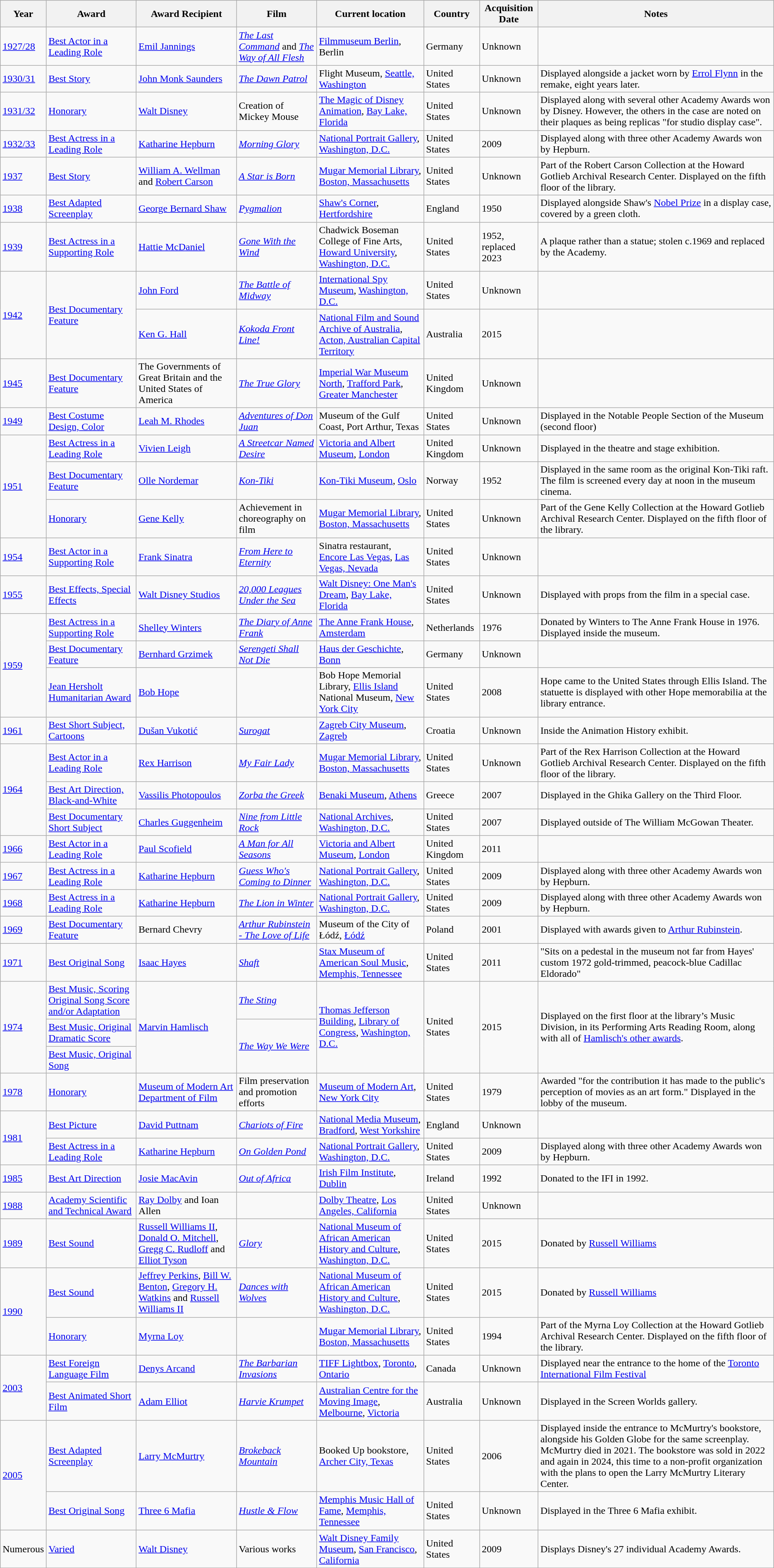<table class="wikitable">
<tr>
<th>Year</th>
<th>Award</th>
<th>Award Recipient</th>
<th>Film</th>
<th>Current location</th>
<th>Country</th>
<th>Acquisition Date</th>
<th>Notes</th>
</tr>
<tr>
<td><a href='#'>1927/28</a></td>
<td><a href='#'>Best Actor in a Leading Role</a></td>
<td><a href='#'>Emil Jannings</a></td>
<td><em><a href='#'>The Last Command</a></em> and <em><a href='#'>The Way of All Flesh</a></em></td>
<td><a href='#'>Filmmuseum Berlin</a>, Berlin</td>
<td>Germany</td>
<td>Unknown</td>
<td></td>
</tr>
<tr>
<td><a href='#'>1930/31</a></td>
<td><a href='#'>Best Story</a></td>
<td><a href='#'>John Monk Saunders</a></td>
<td><em><a href='#'>The Dawn Patrol</a></em></td>
<td>Flight Museum, <a href='#'>Seattle, Washington</a></td>
<td>United States</td>
<td>Unknown</td>
<td>Displayed alongside a jacket worn by <a href='#'>Errol Flynn</a> in the remake, eight years later.</td>
</tr>
<tr>
<td><a href='#'>1931/32</a></td>
<td><a href='#'>Honorary</a></td>
<td><a href='#'>Walt Disney</a></td>
<td>Creation of Mickey Mouse</td>
<td><a href='#'>The Magic of Disney Animation</a>, <a href='#'>Bay Lake, Florida</a></td>
<td>United States</td>
<td>Unknown</td>
<td>Displayed along with several other Academy Awards won by Disney. However, the others in the case are noted on their plaques as being replicas "for studio display case".</td>
</tr>
<tr>
<td><a href='#'>1932/33</a></td>
<td><a href='#'>Best Actress in a Leading Role</a></td>
<td><a href='#'>Katharine Hepburn</a></td>
<td><em><a href='#'>Morning Glory</a></em></td>
<td><a href='#'>National Portrait Gallery</a>, <a href='#'>Washington, D.C.</a></td>
<td>United States</td>
<td>2009</td>
<td>Displayed along with three other Academy Awards won by Hepburn.</td>
</tr>
<tr>
<td><a href='#'>1937</a></td>
<td><a href='#'>Best Story</a></td>
<td><a href='#'>William A. Wellman</a> and <a href='#'>Robert Carson</a></td>
<td><em><a href='#'>A Star is Born</a></em></td>
<td><a href='#'>Mugar Memorial Library</a>, <a href='#'>Boston, Massachusetts</a></td>
<td>United States</td>
<td>Unknown</td>
<td>Part of the Robert Carson Collection at the Howard Gotlieb Archival Research Center. Displayed on the fifth floor of the library.</td>
</tr>
<tr>
<td><a href='#'>1938</a></td>
<td><a href='#'>Best Adapted Screenplay</a></td>
<td><a href='#'>George Bernard Shaw</a></td>
<td><em><a href='#'>Pygmalion</a></em></td>
<td><a href='#'>Shaw's Corner</a>, <a href='#'>Hertfordshire</a></td>
<td>England</td>
<td>1950</td>
<td>Displayed alongside Shaw's <a href='#'>Nobel Prize</a> in a display case, covered by a green cloth.</td>
</tr>
<tr>
<td><a href='#'>1939</a></td>
<td><a href='#'>Best Actress in a Supporting Role</a></td>
<td><a href='#'>Hattie McDaniel</a></td>
<td><em><a href='#'>Gone With the Wind</a></em></td>
<td>Chadwick Boseman College of Fine Arts, <a href='#'>Howard University</a>, <a href='#'>Washington, D.C.</a></td>
<td>United States</td>
<td>1952, replaced 2023</td>
<td>A plaque rather than a statue; stolen c.1969 and replaced by the Academy.</td>
</tr>
<tr>
<td rowspan=2><a href='#'>1942</a></td>
<td rowspan=2><a href='#'>Best Documentary Feature</a></td>
<td><a href='#'>John Ford</a></td>
<td><em><a href='#'>The Battle of Midway</a></em></td>
<td><a href='#'>International Spy Museum</a>, <a href='#'>Washington, D.C.</a></td>
<td>United States</td>
<td>Unknown</td>
<td></td>
</tr>
<tr>
<td><a href='#'>Ken G. Hall</a></td>
<td><em><a href='#'>Kokoda Front Line!</a></em></td>
<td><a href='#'>National Film and Sound Archive of Australia</a>, <a href='#'>Acton, Australian Capital Territory</a></td>
<td>Australia</td>
<td>2015</td>
<td></td>
</tr>
<tr>
<td><a href='#'>1945</a></td>
<td><a href='#'>Best Documentary Feature</a></td>
<td>The Governments of Great Britain and the United States of America</td>
<td><em><a href='#'>The True Glory</a></em></td>
<td><a href='#'>Imperial War Museum North</a>, <a href='#'>Trafford Park</a>, <a href='#'>Greater Manchester</a></td>
<td>United Kingdom</td>
<td>Unknown</td>
<td></td>
</tr>
<tr>
<td><a href='#'>1949</a></td>
<td><a href='#'>Best Costume Design, Color</a></td>
<td><a href='#'>Leah M. Rhodes</a></td>
<td><em><a href='#'>Adventures of Don Juan</a></em></td>
<td>Museum of the Gulf Coast, Port Arthur, Texas</td>
<td>United States</td>
<td>Unknown</td>
<td>Displayed in the Notable People Section of the Museum (second floor)</td>
</tr>
<tr>
<td rowspan=3><a href='#'>1951</a></td>
<td><a href='#'>Best Actress in a Leading Role</a></td>
<td><a href='#'>Vivien Leigh</a></td>
<td><em><a href='#'>A Streetcar Named Desire</a></em></td>
<td><a href='#'>Victoria and Albert Museum</a>, <a href='#'>London</a></td>
<td>United Kingdom</td>
<td>Unknown</td>
<td>Displayed in the theatre and stage exhibition.</td>
</tr>
<tr>
<td><a href='#'>Best Documentary Feature</a></td>
<td><a href='#'>Olle Nordemar</a></td>
<td><em><a href='#'>Kon-Tiki</a></em></td>
<td><a href='#'>Kon-Tiki Museum</a>, <a href='#'>Oslo</a></td>
<td>Norway</td>
<td>1952</td>
<td>Displayed in the same room as the original Kon-Tiki raft. The film is screened every day at noon in the museum cinema.</td>
</tr>
<tr>
<td><a href='#'>Honorary</a></td>
<td><a href='#'>Gene Kelly</a></td>
<td>Achievement in choreography on film</td>
<td><a href='#'>Mugar Memorial Library</a>, <a href='#'>Boston, Massachusetts</a></td>
<td>United States</td>
<td>Unknown</td>
<td>Part of the Gene Kelly Collection at the Howard Gotlieb Archival Research Center. Displayed on the fifth floor of the library.</td>
</tr>
<tr>
<td><a href='#'>1954</a></td>
<td><a href='#'>Best Actor in a Supporting Role</a></td>
<td><a href='#'>Frank Sinatra</a></td>
<td><em><a href='#'>From Here to Eternity</a></em></td>
<td>Sinatra restaurant, <a href='#'>Encore Las Vegas</a>, <a href='#'>Las Vegas, Nevada</a></td>
<td>United States</td>
<td>Unknown</td>
<td></td>
</tr>
<tr>
<td><a href='#'>1955</a></td>
<td><a href='#'>Best Effects, Special Effects</a></td>
<td><a href='#'>Walt Disney Studios</a></td>
<td><em><a href='#'>20,000 Leagues Under the Sea</a></em></td>
<td><a href='#'>Walt Disney: One Man's Dream</a>, <a href='#'>Bay Lake, Florida</a></td>
<td>United States</td>
<td>Unknown</td>
<td>Displayed with props from the film in a special case.</td>
</tr>
<tr>
<td rowspan=3><a href='#'>1959</a></td>
<td><a href='#'>Best Actress in a Supporting Role</a></td>
<td><a href='#'>Shelley Winters</a></td>
<td><em><a href='#'>The Diary of Anne Frank</a></em></td>
<td><a href='#'>The Anne Frank House</a>, <a href='#'>Amsterdam</a></td>
<td>Netherlands</td>
<td>1976</td>
<td>Donated by Winters to The Anne Frank House in 1976. Displayed inside the museum.</td>
</tr>
<tr>
<td><a href='#'>Best Documentary Feature</a></td>
<td><a href='#'>Bernhard Grzimek</a></td>
<td><em><a href='#'>Serengeti Shall Not Die</a></em></td>
<td><a href='#'>Haus der Geschichte</a>, <a href='#'>Bonn</a></td>
<td>Germany</td>
<td>Unknown</td>
<td></td>
</tr>
<tr>
<td><a href='#'>Jean Hersholt Humanitarian Award</a></td>
<td><a href='#'>Bob Hope</a></td>
<td></td>
<td>Bob Hope Memorial Library, <a href='#'>Ellis Island</a> National Museum, <a href='#'>New York City</a></td>
<td>United States</td>
<td>2008</td>
<td>Hope came to the United States through Ellis Island. The statuette is displayed with other Hope memorabilia at the library entrance.</td>
</tr>
<tr>
<td><a href='#'>1961</a></td>
<td><a href='#'>Best Short Subject, Cartoons</a></td>
<td><a href='#'>Dušan Vukotić</a></td>
<td><em><a href='#'>Surogat</a></em></td>
<td><a href='#'>Zagreb City Museum</a>, <a href='#'>Zagreb</a></td>
<td>Croatia</td>
<td>Unknown</td>
<td>Inside the Animation History exhibit.</td>
</tr>
<tr>
<td rowspan=3><a href='#'>1964</a></td>
<td><a href='#'>Best Actor in a Leading Role</a></td>
<td><a href='#'>Rex Harrison</a></td>
<td><em><a href='#'>My Fair Lady</a></em></td>
<td><a href='#'>Mugar Memorial Library</a>, <a href='#'>Boston, Massachusetts</a></td>
<td>United States</td>
<td>Unknown</td>
<td>Part of the Rex Harrison Collection at the Howard Gotlieb Archival Research Center. Displayed on the fifth floor of the library.</td>
</tr>
<tr>
<td><a href='#'>Best Art Direction, Black-and-White</a></td>
<td><a href='#'>Vassilis Photopoulos</a></td>
<td><em><a href='#'>Zorba the Greek</a></em></td>
<td><a href='#'>Benaki Museum</a>, <a href='#'>Athens</a></td>
<td>Greece</td>
<td>2007</td>
<td>Displayed in the Ghika Gallery on the Third Floor.</td>
</tr>
<tr>
<td><a href='#'>Best Documentary Short Subject</a></td>
<td><a href='#'>Charles Guggenheim</a></td>
<td><em><a href='#'>Nine from Little Rock</a></em></td>
<td><a href='#'>National Archives</a>, <a href='#'>Washington, D.C.</a></td>
<td>United States</td>
<td>2007</td>
<td>Displayed outside of The William McGowan Theater.</td>
</tr>
<tr>
<td><a href='#'>1966</a></td>
<td><a href='#'>Best Actor in a Leading Role</a></td>
<td><a href='#'>Paul Scofield</a></td>
<td><em><a href='#'>A Man for All Seasons</a></em></td>
<td><a href='#'>Victoria and Albert Museum</a>, <a href='#'>London</a></td>
<td>United Kingdom</td>
<td>2011</td>
<td></td>
</tr>
<tr>
<td><a href='#'>1967</a></td>
<td><a href='#'>Best Actress in a Leading Role</a></td>
<td><a href='#'>Katharine Hepburn</a></td>
<td><em><a href='#'>Guess Who's Coming to Dinner</a></em></td>
<td><a href='#'>National Portrait Gallery</a>, <a href='#'>Washington, D.C.</a></td>
<td>United States</td>
<td>2009</td>
<td>Displayed along with three other Academy Awards won by Hepburn.</td>
</tr>
<tr>
<td><a href='#'>1968</a></td>
<td><a href='#'>Best Actress in a Leading Role</a></td>
<td><a href='#'>Katharine Hepburn</a></td>
<td><em><a href='#'>The Lion in Winter</a></em></td>
<td><a href='#'>National Portrait Gallery</a>, <a href='#'>Washington, D.C.</a></td>
<td>United States</td>
<td>2009</td>
<td>Displayed along with three other Academy Awards won by Hepburn.</td>
</tr>
<tr>
<td><a href='#'>1969</a></td>
<td><a href='#'>Best Documentary Feature</a></td>
<td>Bernard Chevry</td>
<td><em><a href='#'>Arthur Rubinstein - The Love of Life</a></em></td>
<td>Museum of the City of Łódź, <a href='#'>Łódź</a></td>
<td>Poland</td>
<td>2001</td>
<td>Displayed with awards given to <a href='#'>Arthur Rubinstein</a>.</td>
</tr>
<tr>
<td><a href='#'>1971</a></td>
<td><a href='#'>Best Original Song</a></td>
<td><a href='#'>Isaac Hayes</a></td>
<td><em><a href='#'>Shaft</a></em></td>
<td><a href='#'>Stax Museum of American Soul Music</a>, <a href='#'>Memphis, Tennessee</a></td>
<td>United States</td>
<td>2011</td>
<td>"Sits on a pedestal in the museum not far from Hayes' custom 1972 gold-trimmed, peacock-blue Cadillac Eldorado"</td>
</tr>
<tr>
<td rowspan=3><a href='#'>1974</a></td>
<td><a href='#'>Best Music, Scoring Original Song Score and/or Adaptation</a></td>
<td rowspan=3><a href='#'>Marvin Hamlisch</a></td>
<td><em><a href='#'>The Sting</a></em></td>
<td rowspan=3><a href='#'>Thomas Jefferson Building</a>, <a href='#'>Library of Congress</a>, <a href='#'>Washington, D.C.</a></td>
<td rowspan=3>United States</td>
<td rowspan=3>2015</td>
<td rowspan=3>Displayed on the first floor at the library’s Music Division, in its Performing Arts Reading Room, along with all of <a href='#'>Hamlisch's other awards</a>.</td>
</tr>
<tr>
<td><a href='#'>Best Music, Original Dramatic Score</a></td>
<td rowspan=2><em><a href='#'>The Way We Were</a></em></td>
</tr>
<tr>
<td><a href='#'>Best Music, Original Song</a></td>
</tr>
<tr>
<td><a href='#'>1978</a></td>
<td><a href='#'>Honorary</a></td>
<td><a href='#'>Museum of Modern Art Department of Film</a></td>
<td>Film preservation and promotion efforts</td>
<td><a href='#'>Museum of Modern Art</a>, <a href='#'>New York City</a></td>
<td>United States</td>
<td>1979</td>
<td>Awarded "for the contribution it has made to the public's perception of movies as an art form." Displayed in the lobby of the museum.</td>
</tr>
<tr>
<td rowspan=2><a href='#'>1981</a></td>
<td><a href='#'>Best Picture</a></td>
<td><a href='#'>David Puttnam</a></td>
<td><em><a href='#'>Chariots of Fire</a></em></td>
<td><a href='#'>National Media Museum</a>, <a href='#'>Bradford</a>, <a href='#'>West Yorkshire</a></td>
<td>England</td>
<td>Unknown</td>
<td></td>
</tr>
<tr>
<td><a href='#'>Best Actress in a Leading Role</a></td>
<td><a href='#'>Katharine Hepburn</a></td>
<td><em><a href='#'>On Golden Pond</a></em></td>
<td><a href='#'>National Portrait Gallery</a>, <a href='#'>Washington, D.C.</a></td>
<td>United States</td>
<td>2009</td>
<td>Displayed along with three other Academy Awards won by Hepburn.</td>
</tr>
<tr>
<td><a href='#'>1985</a></td>
<td><a href='#'>Best Art Direction</a></td>
<td><a href='#'>Josie MacAvin</a></td>
<td><em><a href='#'>Out of Africa</a></em></td>
<td><a href='#'>Irish Film Institute</a>, <a href='#'>Dublin</a></td>
<td>Ireland</td>
<td>1992</td>
<td>Donated to the IFI in 1992.</td>
</tr>
<tr>
<td><a href='#'>1988</a></td>
<td><a href='#'>Academy Scientific and Technical Award</a></td>
<td><a href='#'>Ray Dolby</a> and Ioan Allen</td>
<td></td>
<td><a href='#'>Dolby Theatre</a>, <a href='#'>Los Angeles, California</a></td>
<td>United States</td>
<td>Unknown</td>
<td></td>
</tr>
<tr>
<td><a href='#'>1989</a></td>
<td><a href='#'>Best Sound</a></td>
<td><a href='#'>Russell Williams II</a>, <a href='#'>Donald O. Mitchell</a>, <a href='#'>Gregg C. Rudloff</a> and <a href='#'>Elliot Tyson</a></td>
<td><em><a href='#'>Glory</a></em></td>
<td><a href='#'>National Museum of African American History and Culture</a>, <a href='#'>Washington, D.C.</a></td>
<td>United States</td>
<td>2015</td>
<td>Donated by <a href='#'>Russell Williams</a></td>
</tr>
<tr>
<td rowspan=2><a href='#'>1990</a></td>
<td><a href='#'>Best Sound</a></td>
<td><a href='#'>Jeffrey Perkins</a>, <a href='#'>Bill W. Benton</a>, <a href='#'>Gregory H. Watkins</a> and <a href='#'>Russell Williams II</a></td>
<td><em><a href='#'>Dances with Wolves</a></em></td>
<td><a href='#'>National Museum of African American History and Culture</a>, <a href='#'>Washington, D.C.</a></td>
<td>United States</td>
<td>2015</td>
<td>Donated by <a href='#'>Russell Williams</a></td>
</tr>
<tr>
<td><a href='#'>Honorary</a></td>
<td><a href='#'>Myrna Loy</a></td>
<td></td>
<td><a href='#'>Mugar Memorial Library</a>, <a href='#'>Boston, Massachusetts</a></td>
<td>United States</td>
<td>1994</td>
<td>Part of the Myrna Loy Collection at the Howard Gotlieb Archival Research Center. Displayed on the fifth floor of the library.</td>
</tr>
<tr>
<td rowspan=2><a href='#'>2003</a></td>
<td><a href='#'>Best Foreign Language Film</a></td>
<td><a href='#'>Denys Arcand</a></td>
<td><em><a href='#'>The Barbarian Invasions</a></em></td>
<td><a href='#'>TIFF Lightbox</a>, <a href='#'>Toronto</a>, <a href='#'>Ontario</a></td>
<td>Canada</td>
<td>Unknown</td>
<td>Displayed near the entrance to the home of the <a href='#'>Toronto International Film Festival</a></td>
</tr>
<tr>
<td><a href='#'>Best Animated Short Film</a></td>
<td><a href='#'>Adam Elliot</a></td>
<td><em><a href='#'>Harvie Krumpet</a></em></td>
<td><a href='#'>Australian Centre for the Moving Image</a>, <a href='#'>Melbourne</a>, <a href='#'>Victoria</a></td>
<td>Australia</td>
<td>Unknown</td>
<td>Displayed in the Screen Worlds gallery.</td>
</tr>
<tr>
<td rowspan=2><a href='#'>2005</a></td>
<td><a href='#'>Best Adapted Screenplay</a></td>
<td><a href='#'>Larry McMurtry</a></td>
<td><em><a href='#'>Brokeback Mountain</a></em></td>
<td>Booked Up bookstore, <a href='#'>Archer City, Texas</a></td>
<td>United States</td>
<td>2006</td>
<td>Displayed inside the entrance to McMurtry's bookstore, alongside his Golden Globe for the same screenplay.  McMurtry died in 2021.  The bookstore was sold in 2022 and again in 2024, this time to a non-profit organization with the plans to open the Larry McMurtry Literary Center.</td>
</tr>
<tr>
<td><a href='#'>Best Original Song</a></td>
<td><a href='#'>Three 6 Mafia</a></td>
<td><em><a href='#'>Hustle & Flow</a></em></td>
<td><a href='#'>Memphis Music Hall of Fame</a>, <a href='#'>Memphis, Tennessee</a></td>
<td>United States</td>
<td>Unknown</td>
<td>Displayed in the Three 6 Mafia exhibit.</td>
</tr>
<tr>
<td>Numerous</td>
<td><a href='#'>Varied</a></td>
<td><a href='#'>Walt Disney</a></td>
<td>Various works</td>
<td><a href='#'>Walt Disney Family Museum</a>, <a href='#'>San Francisco</a>, <a href='#'>California</a></td>
<td>United States</td>
<td>2009</td>
<td>Displays Disney's 27 individual Academy Awards.</td>
</tr>
</table>
